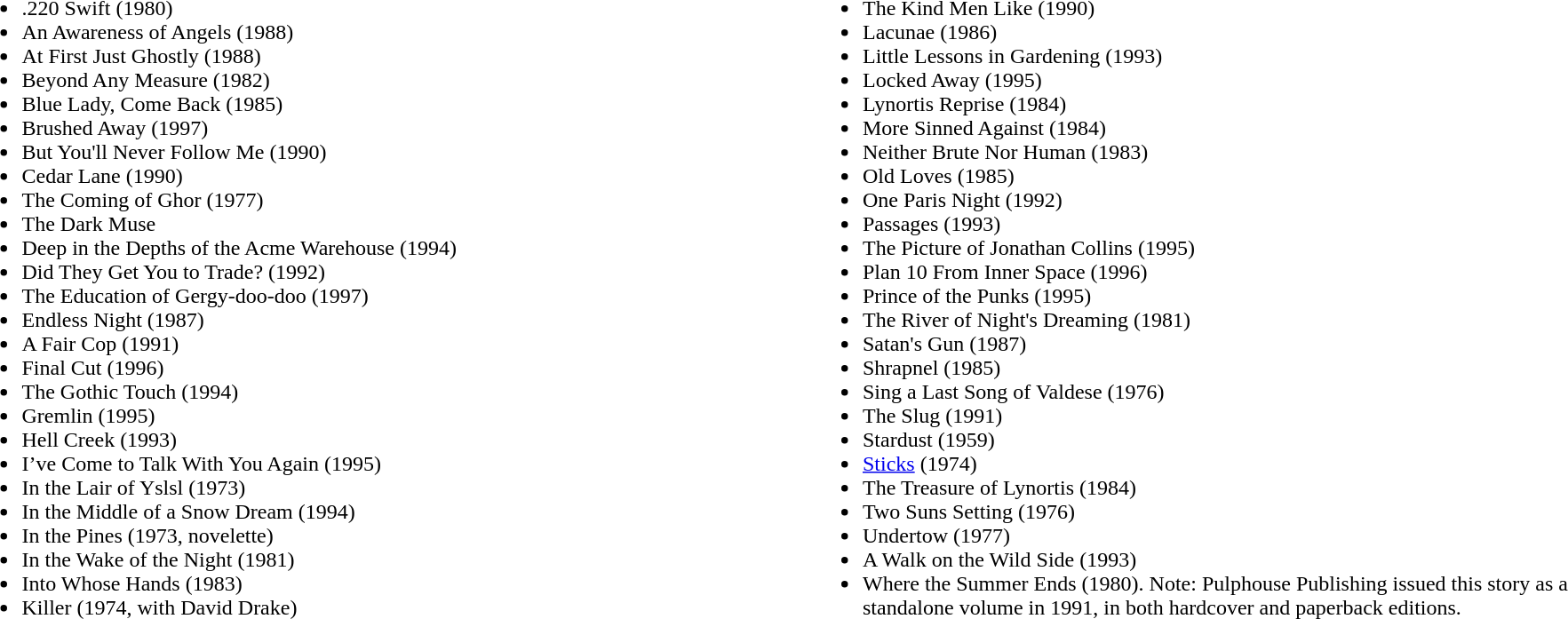<table style="width:100%;">
<tr>
<td style="vertical-align:top; width:50%;"><br><ul><li>.220 Swift (1980)</li><li>An Awareness of Angels (1988)</li><li>At First Just Ghostly (1988)</li><li>Beyond Any Measure (1982)</li><li>Blue Lady, Come Back (1985)</li><li>Brushed Away (1997)</li><li>But You'll Never Follow Me (1990)</li><li>Cedar Lane (1990)</li><li>The Coming of Ghor (1977)</li><li>The Dark Muse</li><li>Deep in the Depths of the Acme Warehouse (1994)</li><li>Did They Get You to Trade? (1992)</li><li>The Education of  Gergy-doo-doo (1997)</li><li>Endless Night (1987)</li><li>A Fair Cop (1991)</li><li>Final Cut (1996)</li><li>The Gothic Touch (1994)</li><li>Gremlin (1995)</li><li>Hell Creek (1993)</li><li>I’ve Come to Talk With You Again (1995)</li><li>In the Lair of Yslsl (1973)</li><li>In the Middle of a Snow Dream (1994)</li><li>In the Pines (1973, novelette)</li><li>In the Wake of the Night (1981)</li><li>Into Whose Hands (1983)</li><li>Killer (1974, with David Drake)</li></ul></td>
<td style="vertical-align:top; width:50%;"><br><ul><li>The Kind Men Like (1990)</li><li>Lacunae (1986)</li><li>Little Lessons in Gardening (1993)</li><li>Locked Away (1995)</li><li>Lynortis Reprise (1984)</li><li>More Sinned Against (1984)</li><li>Neither Brute Nor Human (1983)</li><li>Old Loves (1985)</li><li>One Paris Night (1992)</li><li>Passages (1993)</li><li>The Picture of Jonathan Collins (1995)</li><li>Plan 10 From Inner Space (1996)</li><li>Prince of the Punks (1995)</li><li>The River of Night's Dreaming (1981)</li><li>Satan's Gun (1987)</li><li>Shrapnel (1985)</li><li>Sing a Last Song of Valdese (1976)</li><li>The Slug (1991)</li><li>Stardust (1959)</li><li><a href='#'>Sticks</a> (1974)</li><li>The Treasure of Lynortis (1984)</li><li>Two Suns Setting (1976)</li><li>Undertow (1977)</li><li>A Walk on the Wild Side (1993)</li><li>Where the Summer Ends (1980). Note: Pulphouse Publishing issued this story as a standalone volume in 1991, in both hardcover and paperback editions.</li></ul></td>
</tr>
</table>
